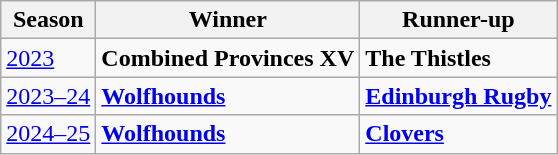<table class="wikitable">
<tr>
<th>Season</th>
<th>Winner</th>
<th>Runner-up</th>
</tr>
<tr>
<td><a href='#'>2023</a></td>
<td> <strong>Combined Provinces XV</strong></td>
<td> <strong>The Thistles</strong></td>
</tr>
<tr>
<td><a href='#'>2023–24</a></td>
<td> <strong><a href='#'>Wolfhounds</a></strong></td>
<td> <strong><a href='#'>Edinburgh Rugby</a></strong></td>
</tr>
<tr>
<td><a href='#'>2024–25</a></td>
<td> <strong><a href='#'>Wolfhounds</a></strong></td>
<td> <strong><a href='#'>Clovers</a></strong></td>
</tr>
</table>
